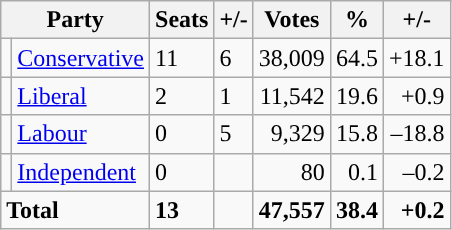<table class="wikitable sortable">
<tr>
<th colspan="2">Party</th>
<th>Seats</th>
<th>+/-</th>
<th>Votes</th>
<th>%</th>
<th>+/-</th>
</tr>
<tr>
<td style="background-color: "></td>
<td><a href='#'>Conservative</a></td>
<td>11</td>
<td> 6</td>
<td style="text-align:right;">38,009</td>
<td style="text-align:right;">64.5</td>
<td style="text-align:right;">+18.1</td>
</tr>
<tr>
<td style="background-color: "></td>
<td><a href='#'>Liberal</a></td>
<td>2</td>
<td> 1</td>
<td style="text-align:right;">11,542</td>
<td style="text-align:right;">19.6</td>
<td style="text-align:right;">+0.9</td>
</tr>
<tr>
<td style="background-color: "></td>
<td><a href='#'>Labour</a></td>
<td>0</td>
<td> 5</td>
<td style="text-align:right;">9,329</td>
<td style="text-align:right;">15.8</td>
<td style="text-align:right;">–18.8</td>
</tr>
<tr>
<td style="background-color: "></td>
<td><a href='#'>Independent</a></td>
<td>0</td>
<td></td>
<td style="text-align:right;">80</td>
<td style="text-align:right;">0.1</td>
<td style="text-align:right;">–0.2</td>
</tr>
<tr>
<td colspan="2"><strong>Total</strong></td>
<td><strong>13</strong></td>
<td></td>
<td style="text-align:right;"><strong>47,557</strong></td>
<td style="text-align:right;"><strong>38.4</strong></td>
<td style="text-align:right;"><strong>+0.2</strong></td>
</tr>
</table>
